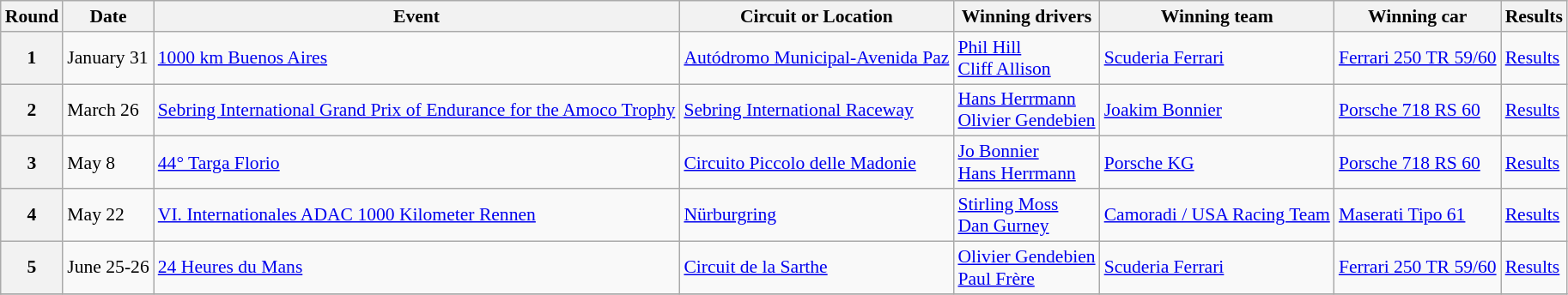<table class="wikitable" style="font-size: 90%;">
<tr>
<th>Round</th>
<th>Date</th>
<th>Event</th>
<th>Circuit or Location</th>
<th>Winning drivers</th>
<th>Winning team</th>
<th>Winning car</th>
<th>Results</th>
</tr>
<tr>
<th>1</th>
<td>January 31</td>
<td> <a href='#'>1000 km Buenos Aires</a></td>
<td><a href='#'>Autódromo Municipal-Avenida Paz</a></td>
<td> <a href='#'>Phil Hill</a><br> <a href='#'>Cliff Allison</a></td>
<td> <a href='#'>Scuderia Ferrari</a></td>
<td> <a href='#'>Ferrari 250 TR 59/60</a></td>
<td><a href='#'>Results</a></td>
</tr>
<tr>
<th>2</th>
<td>March 26</td>
<td> <a href='#'>Sebring International Grand Prix of Endurance for the Amoco Trophy</a></td>
<td><a href='#'>Sebring International Raceway</a></td>
<td> <a href='#'>Hans Herrmann</a><br> <a href='#'>Olivier Gendebien</a></td>
<td> <a href='#'>Joakim Bonnier</a></td>
<td> <a href='#'>Porsche 718 RS 60</a></td>
<td><a href='#'>Results</a></td>
</tr>
<tr>
<th>3</th>
<td>May 8</td>
<td> <a href='#'>44° Targa Florio</a></td>
<td><a href='#'>Circuito Piccolo delle Madonie</a></td>
<td> <a href='#'>Jo Bonnier</a><br> <a href='#'>Hans Herrmann</a></td>
<td> <a href='#'>Porsche KG</a></td>
<td> <a href='#'>Porsche 718 RS 60</a></td>
<td><a href='#'>Results</a></td>
</tr>
<tr>
<th>4</th>
<td>May 22</td>
<td> <a href='#'>VI. Internationales ADAC 1000 Kilometer Rennen</a></td>
<td><a href='#'>Nürburgring</a></td>
<td> <a href='#'>Stirling Moss</a><br> <a href='#'>Dan Gurney</a></td>
<td> <a href='#'>Camoradi / USA Racing Team</a></td>
<td> <a href='#'>Maserati Tipo 61</a></td>
<td><a href='#'>Results</a></td>
</tr>
<tr>
<th>5</th>
<td>June 25-26</td>
<td> <a href='#'>24 Heures du Mans</a></td>
<td><a href='#'>Circuit de la Sarthe</a></td>
<td> <a href='#'>Olivier Gendebien</a><br> <a href='#'>Paul Frère</a></td>
<td> <a href='#'>Scuderia Ferrari</a></td>
<td> <a href='#'>Ferrari 250 TR 59/60</a></td>
<td><a href='#'>Results</a></td>
</tr>
<tr>
</tr>
</table>
